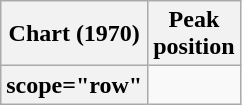<table class="wikitable sortable plainrowheaders">
<tr>
<th scope="col">Chart (1970)</th>
<th scope="col">Peak<br>position</th>
</tr>
<tr>
<th>scope="row" </th>
</tr>
</table>
